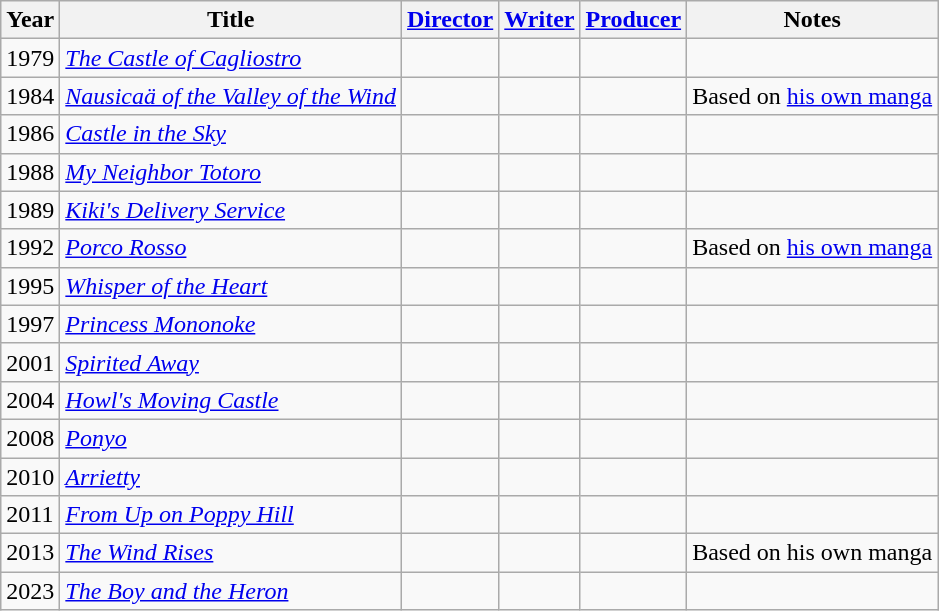<table class="wikitable sortable">
<tr>
<th>Year</th>
<th>Title</th>
<th><a href='#'>Director</a></th>
<th><a href='#'>Writer</a></th>
<th><a href='#'>Producer</a></th>
<th class=unsortable>Notes</th>
</tr>
<tr>
<td>1979</td>
<td><em><a href='#'>The Castle of Cagliostro</a></em></td>
<td></td>
<td></td>
<td></td>
<td></td>
</tr>
<tr>
<td>1984</td>
<td><em><a href='#'>Nausicaä of the Valley of the Wind</a></em></td>
<td></td>
<td></td>
<td></td>
<td>Based on <a href='#'>his own manga</a></td>
</tr>
<tr>
<td>1986</td>
<td><em><a href='#'>Castle in the Sky</a></em></td>
<td></td>
<td></td>
<td></td>
<td></td>
</tr>
<tr>
<td>1988</td>
<td><em><a href='#'>My Neighbor Totoro</a></em></td>
<td></td>
<td></td>
<td></td>
<td></td>
</tr>
<tr>
<td>1989</td>
<td><em><a href='#'>Kiki's Delivery Service</a></em></td>
<td></td>
<td></td>
<td></td>
<td></td>
</tr>
<tr>
<td>1992</td>
<td><em><a href='#'>Porco Rosso</a></em></td>
<td></td>
<td></td>
<td></td>
<td>Based on <a href='#'>his own manga</a></td>
</tr>
<tr>
<td>1995</td>
<td><em><a href='#'>Whisper of the Heart</a></em></td>
<td></td>
<td></td>
<td></td>
<td></td>
</tr>
<tr>
<td>1997</td>
<td><em><a href='#'>Princess Mononoke</a></em></td>
<td></td>
<td></td>
<td></td>
<td></td>
</tr>
<tr>
<td>2001</td>
<td><em><a href='#'>Spirited Away</a></em></td>
<td></td>
<td></td>
<td></td>
<td></td>
</tr>
<tr>
<td>2004</td>
<td><em><a href='#'>Howl's Moving Castle</a></em></td>
<td></td>
<td></td>
<td></td>
<td></td>
</tr>
<tr>
<td>2008</td>
<td><em><a href='#'>Ponyo</a></em></td>
<td></td>
<td></td>
<td></td>
<td></td>
</tr>
<tr>
<td>2010</td>
<td><em><a href='#'>Arrietty</a></em></td>
<td></td>
<td></td>
<td></td>
<td></td>
</tr>
<tr>
<td>2011</td>
<td><em><a href='#'>From Up on Poppy Hill</a></em></td>
<td></td>
<td></td>
<td></td>
<td></td>
</tr>
<tr>
<td>2013</td>
<td><em><a href='#'>The Wind Rises</a></em></td>
<td></td>
<td></td>
<td></td>
<td>Based on his own manga</td>
</tr>
<tr>
<td>2023</td>
<td><em><a href='#'>The Boy and the Heron</a></em></td>
<td></td>
<td></td>
<td></td>
<td></td>
</tr>
</table>
